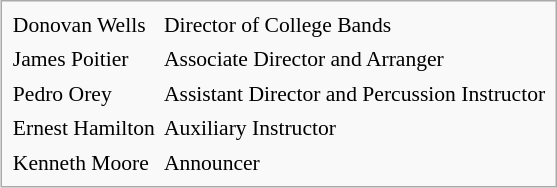<table class="infobox" cellpadding="2" cellspacing="2" style="font-size: 90%;">
<tr>
<td>Donovan Wells</td>
<td>Director of College Bands</td>
</tr>
<tr>
<td>James Poitier</td>
<td>Associate Director and Arranger</td>
</tr>
<tr>
<td>Pedro Orey</td>
<td>Assistant Director and Percussion Instructor</td>
</tr>
<tr>
<td>Ernest Hamilton</td>
<td>Auxiliary Instructor</td>
</tr>
<tr>
<td>Kenneth Moore</td>
<td>Announcer</td>
</tr>
</table>
